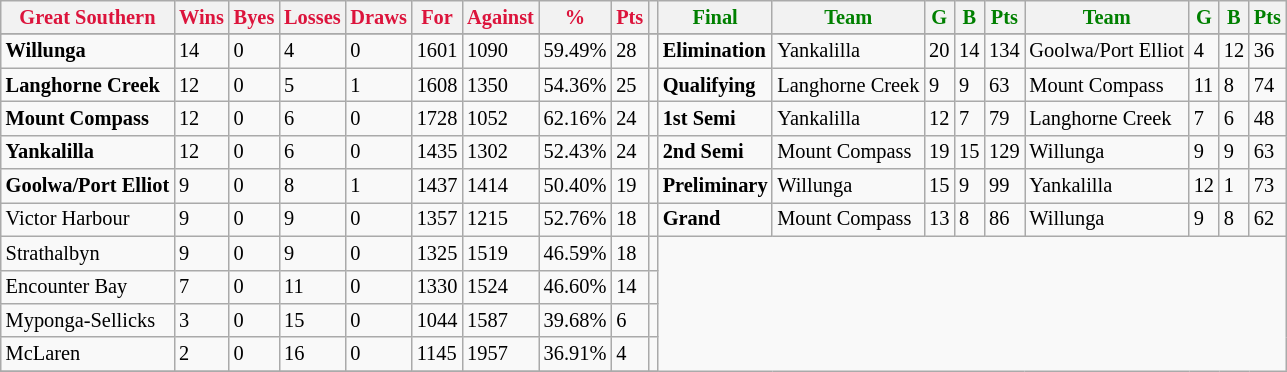<table style="font-size: 85%; text-align: left;" class="wikitable">
<tr>
<th style="color:crimson">Great Southern</th>
<th style="color:crimson">Wins</th>
<th style="color:crimson">Byes</th>
<th style="color:crimson">Losses</th>
<th style="color:crimson">Draws</th>
<th style="color:crimson">For</th>
<th style="color:crimson">Against</th>
<th style="color:crimson">%</th>
<th style="color:crimson">Pts</th>
<th></th>
<th style="color:green">Final</th>
<th style="color:green">Team</th>
<th style="color:green">G</th>
<th style="color:green">B</th>
<th style="color:green">Pts</th>
<th style="color:green">Team</th>
<th style="color:green">G</th>
<th style="color:green">B</th>
<th style="color:green">Pts</th>
</tr>
<tr>
</tr>
<tr>
</tr>
<tr>
<td><strong>	Willunga	</strong></td>
<td>14</td>
<td>0</td>
<td>4</td>
<td>0</td>
<td>1601</td>
<td>1090</td>
<td>59.49%</td>
<td>28</td>
<td></td>
<td><strong>Elimination</strong></td>
<td>Yankalilla</td>
<td>20</td>
<td>14</td>
<td>134</td>
<td>Goolwa/Port Elliot</td>
<td>4</td>
<td>12</td>
<td>36</td>
</tr>
<tr>
<td><strong>	Langhorne Creek	</strong></td>
<td>12</td>
<td>0</td>
<td>5</td>
<td>1</td>
<td>1608</td>
<td>1350</td>
<td>54.36%</td>
<td>25</td>
<td></td>
<td><strong>Qualifying</strong></td>
<td>Langhorne Creek</td>
<td>9</td>
<td>9</td>
<td>63</td>
<td>Mount Compass</td>
<td>11</td>
<td>8</td>
<td>74</td>
</tr>
<tr>
<td><strong>	Mount Compass	</strong></td>
<td>12</td>
<td>0</td>
<td>6</td>
<td>0</td>
<td>1728</td>
<td>1052</td>
<td>62.16%</td>
<td>24</td>
<td></td>
<td><strong>1st Semi</strong></td>
<td>Yankalilla</td>
<td>12</td>
<td>7</td>
<td>79</td>
<td>Langhorne Creek</td>
<td>7</td>
<td>6</td>
<td>48</td>
</tr>
<tr>
<td><strong>	Yankalilla	</strong></td>
<td>12</td>
<td>0</td>
<td>6</td>
<td>0</td>
<td>1435</td>
<td>1302</td>
<td>52.43%</td>
<td>24</td>
<td></td>
<td><strong>2nd Semi</strong></td>
<td>Mount Compass</td>
<td>19</td>
<td>15</td>
<td>129</td>
<td>Willunga</td>
<td>9</td>
<td>9</td>
<td>63</td>
</tr>
<tr>
<td><strong>	Goolwa/Port Elliot	</strong></td>
<td>9</td>
<td>0</td>
<td>8</td>
<td>1</td>
<td>1437</td>
<td>1414</td>
<td>50.40%</td>
<td>19</td>
<td></td>
<td><strong>Preliminary</strong></td>
<td>Willunga</td>
<td>15</td>
<td>9</td>
<td>99</td>
<td>Yankalilla</td>
<td>12</td>
<td>1</td>
<td>73</td>
</tr>
<tr>
<td>Victor Harbour</td>
<td>9</td>
<td>0</td>
<td>9</td>
<td>0</td>
<td>1357</td>
<td>1215</td>
<td>52.76%</td>
<td>18</td>
<td></td>
<td><strong>Grand</strong></td>
<td>Mount Compass</td>
<td>13</td>
<td>8</td>
<td>86</td>
<td>Willunga</td>
<td>9</td>
<td>8</td>
<td>62</td>
</tr>
<tr>
<td>Strathalbyn</td>
<td>9</td>
<td>0</td>
<td>9</td>
<td>0</td>
<td>1325</td>
<td>1519</td>
<td>46.59%</td>
<td>18</td>
<td></td>
</tr>
<tr>
<td>Encounter Bay</td>
<td>7</td>
<td>0</td>
<td>11</td>
<td>0</td>
<td>1330</td>
<td>1524</td>
<td>46.60%</td>
<td>14</td>
<td></td>
</tr>
<tr>
<td>Myponga-Sellicks</td>
<td>3</td>
<td>0</td>
<td>15</td>
<td>0</td>
<td>1044</td>
<td>1587</td>
<td>39.68%</td>
<td>6</td>
<td></td>
</tr>
<tr>
<td>McLaren</td>
<td>2</td>
<td>0</td>
<td>16</td>
<td>0</td>
<td>1145</td>
<td>1957</td>
<td>36.91%</td>
<td>4</td>
<td></td>
</tr>
<tr>
</tr>
</table>
